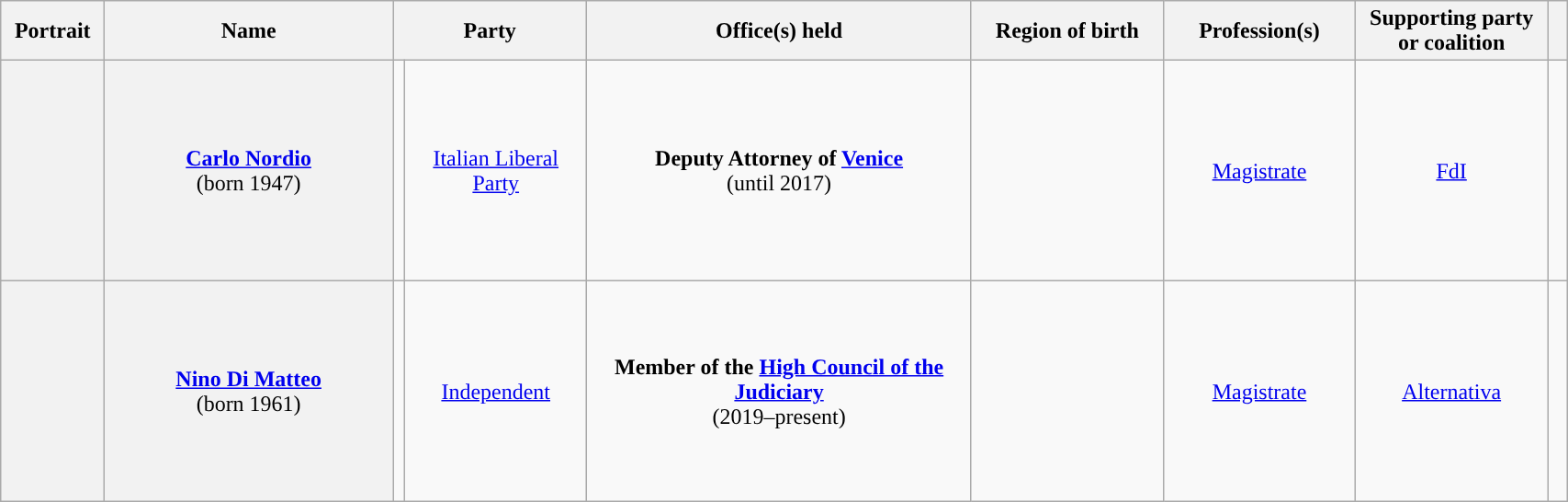<table class="wikitable" style="text-align:center; style=" width="90%">
<tr>
<th width="5%">Portrait</th>
<th width="15%">Name</th>
<th colspan="2" width=10%>Party</th>
<th width="20%">Office(s) held</th>
<th width="10%">Region of birth</th>
<th width="10%">Profession(s)</th>
<th width="10%">Supporting party or coalition</th>
<th width="1%"></th>
</tr>
<tr style="height:10em;">
<th></th>
<th style="font-weight:normal"><strong><a href='#'>Carlo Nordio</a></strong><br>(born 1947)</th>
<td style="background-color:"></td>
<td><a href='#'>Italian Liberal Party</a></td>
<td><strong>Deputy Attorney of <a href='#'>Venice</a></strong><br>(until 2017)<br></td>
<td></td>
<td><a href='#'>Magistrate</a></td>
<td><a href='#'>FdI</a></td>
<td></td>
</tr>
<tr style="height:10em;">
<th></th>
<th style="font-weight:normal"><strong><a href='#'>Nino Di Matteo</a></strong><br>(born 1961)</th>
<td style="background-color:"></td>
<td><a href='#'>Independent</a></td>
<td><strong>Member of the <a href='#'>High Council of the Judiciary</a></strong><br>(2019–present)<br></td>
<td></td>
<td><a href='#'>Magistrate</a></td>
<td><a href='#'>Alternativa</a></td>
<td></td>
</tr>
</table>
